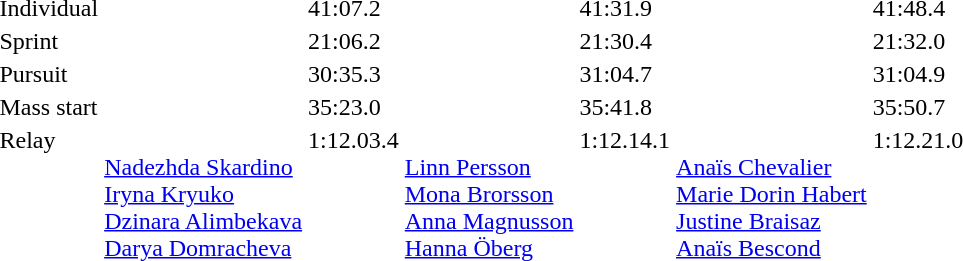<table>
<tr valign="top">
<td>Individual<br></td>
<td></td>
<td>41:07.2</td>
<td></td>
<td>41:31.9</td>
<td></td>
<td>41:48.4</td>
</tr>
<tr valign="top">
<td>Sprint<br></td>
<td></td>
<td>21:06.2</td>
<td></td>
<td>21:30.4</td>
<td></td>
<td>21:32.0</td>
</tr>
<tr valign="top">
<td>Pursuit<br></td>
<td></td>
<td>30:35.3</td>
<td></td>
<td>31:04.7</td>
<td></td>
<td>31:04.9</td>
</tr>
<tr valign="top">
<td>Mass start<br></td>
<td></td>
<td>35:23.0</td>
<td></td>
<td>35:41.8</td>
<td></td>
<td>35:50.7</td>
</tr>
<tr valign="top">
<td>Relay<br></td>
<td><br><a href='#'>Nadezhda Skardino</a><br><a href='#'>Iryna Kryuko</a><br><a href='#'>Dzinara Alimbekava</a><br><a href='#'>Darya Domracheva</a></td>
<td>1:12.03.4</td>
<td><br><a href='#'>Linn Persson</a><br><a href='#'>Mona Brorsson</a><br><a href='#'>Anna Magnusson</a><br><a href='#'>Hanna Öberg</a></td>
<td>1:12.14.1</td>
<td><br><a href='#'>Anaïs Chevalier</a><br><a href='#'>Marie Dorin Habert</a><br><a href='#'>Justine Braisaz</a><br><a href='#'>Anaïs Bescond</a></td>
<td>1:12.21.0</td>
</tr>
</table>
